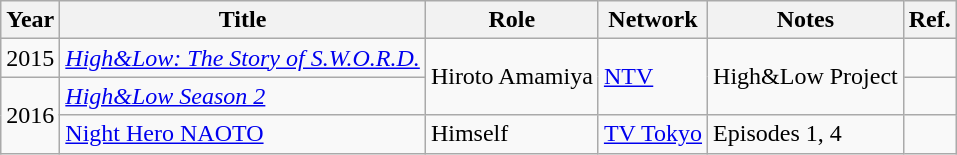<table class="wikitable">
<tr>
<th>Year</th>
<th>Title</th>
<th>Role</th>
<th>Network</th>
<th>Notes</th>
<th>Ref.</th>
</tr>
<tr>
<td>2015</td>
<td><em><a href='#'>High&Low: The Story of S.W.O.R.D.</a></em></td>
<td rowspan="2">Hiroto Amamiya</td>
<td rowspan="2"><a href='#'>NTV</a></td>
<td rowspan="2">High&Low Project</td>
<td></td>
</tr>
<tr>
<td rowspan="2">2016</td>
<td><em><a href='#'>High&Low Season 2</a></em></td>
<td></td>
</tr>
<tr>
<td><a href='#'>Night Hero NAOTO</a></td>
<td>Himself</td>
<td><a href='#'>TV Tokyo</a></td>
<td>Episodes 1, 4</td>
<td></td>
</tr>
</table>
